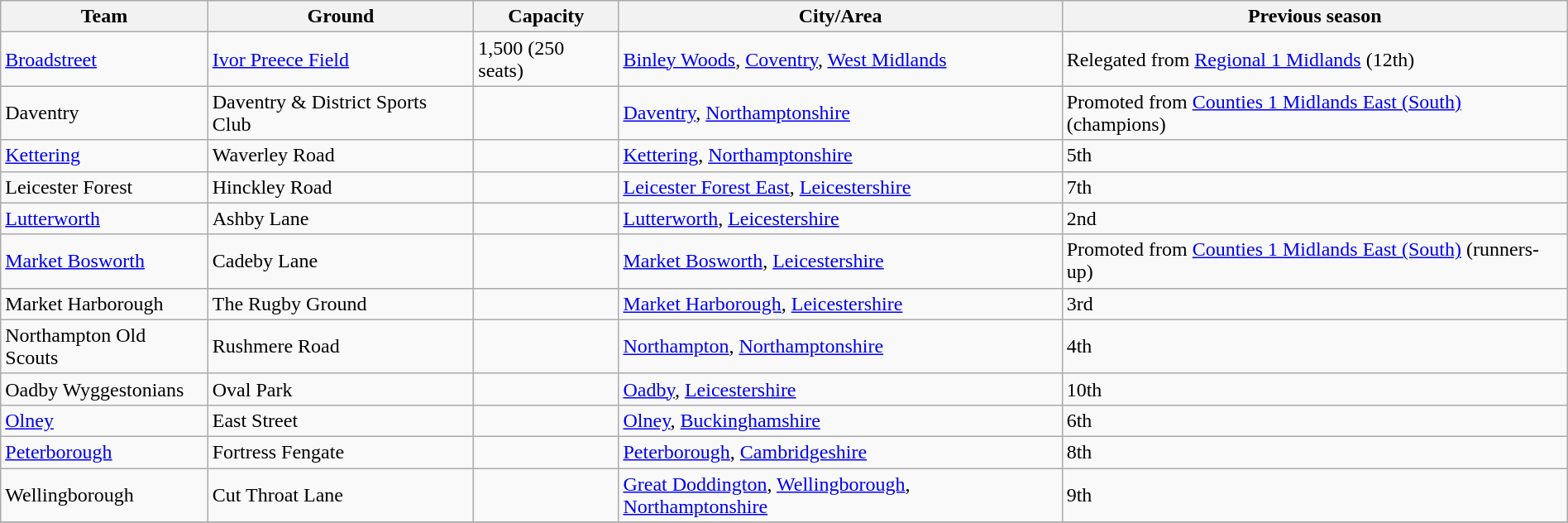<table class="wikitable sortable" width=100%>
<tr>
<th>Team</th>
<th>Ground</th>
<th>Capacity</th>
<th>City/Area</th>
<th>Previous season</th>
</tr>
<tr>
<td><a href='#'>Broadstreet</a></td>
<td><a href='#'>Ivor Preece Field</a></td>
<td>1,500 (250 seats)</td>
<td><a href='#'>Binley Woods</a>, <a href='#'>Coventry</a>, <a href='#'>West Midlands</a></td>
<td>Relegated from <a href='#'>Regional 1 Midlands</a> (12th)</td>
</tr>
<tr>
<td>Daventry</td>
<td>Daventry & District Sports Club</td>
<td></td>
<td><a href='#'>Daventry</a>, <a href='#'>Northamptonshire</a></td>
<td>Promoted from <a href='#'>Counties 1 Midlands East (South)</a> (champions)</td>
</tr>
<tr>
<td><a href='#'>Kettering</a></td>
<td>Waverley Road</td>
<td></td>
<td><a href='#'>Kettering</a>, <a href='#'>Northamptonshire</a></td>
<td>5th</td>
</tr>
<tr>
<td>Leicester Forest</td>
<td>Hinckley Road</td>
<td></td>
<td><a href='#'>Leicester Forest East</a>, <a href='#'>Leicestershire</a></td>
<td>7th</td>
</tr>
<tr>
<td><a href='#'>Lutterworth</a></td>
<td>Ashby Lane</td>
<td></td>
<td><a href='#'>Lutterworth</a>, <a href='#'>Leicestershire</a></td>
<td>2nd</td>
</tr>
<tr>
<td><a href='#'>Market Bosworth</a></td>
<td>Cadeby Lane</td>
<td></td>
<td><a href='#'>Market Bosworth</a>, <a href='#'>Leicestershire</a></td>
<td>Promoted from <a href='#'>Counties 1 Midlands East (South)</a> (runners-up)</td>
</tr>
<tr>
<td>Market Harborough</td>
<td>The Rugby Ground</td>
<td></td>
<td><a href='#'>Market Harborough</a>, <a href='#'>Leicestershire</a></td>
<td>3rd</td>
</tr>
<tr>
<td>Northampton Old Scouts</td>
<td>Rushmere Road</td>
<td></td>
<td><a href='#'>Northampton</a>, <a href='#'>Northamptonshire</a></td>
<td>4th</td>
</tr>
<tr>
<td>Oadby Wyggestonians</td>
<td>Oval Park</td>
<td></td>
<td><a href='#'>Oadby</a>, <a href='#'>Leicestershire</a></td>
<td>10th</td>
</tr>
<tr>
<td><a href='#'>Olney</a></td>
<td>East Street</td>
<td></td>
<td><a href='#'>Olney</a>, <a href='#'>Buckinghamshire</a></td>
<td>6th</td>
</tr>
<tr>
<td><a href='#'>Peterborough</a></td>
<td>Fortress Fengate</td>
<td></td>
<td><a href='#'>Peterborough</a>, <a href='#'>Cambridgeshire</a></td>
<td>8th</td>
</tr>
<tr>
<td>Wellingborough</td>
<td>Cut Throat Lane</td>
<td></td>
<td><a href='#'>Great Doddington</a>, <a href='#'>Wellingborough</a>, <a href='#'>Northamptonshire</a></td>
<td>9th</td>
</tr>
<tr>
</tr>
</table>
